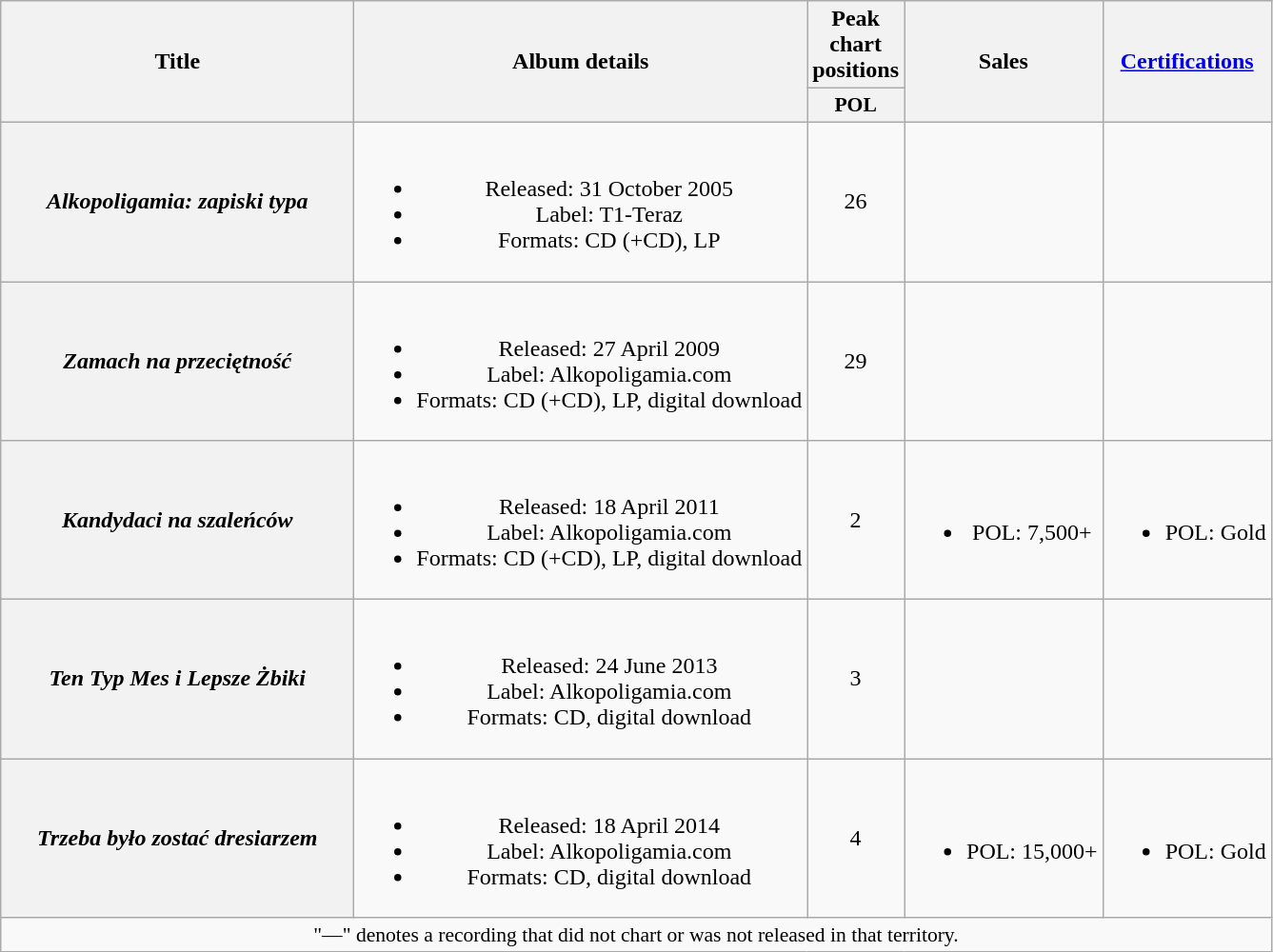<table class="wikitable plainrowheaders" style="text-align:center;">
<tr>
<th scope="col" rowspan="2" style="width:15em;">Title</th>
<th scope="col" rowspan="2">Album details</th>
<th scope="col" colspan="1">Peak chart positions</th>
<th scope="col" rowspan="2">Sales</th>
<th scope="col" rowspan="2"><a href='#'>Certifications</a></th>
</tr>
<tr>
<th scope="col" style="width:3em;font-size:90%;">POL<br></th>
</tr>
<tr>
<th scope="row"><em>Alkopoligamia: zapiski typa</em></th>
<td><br><ul><li>Released: 31 October 2005</li><li>Label: T1-Teraz</li><li>Formats: CD (+CD), LP</li></ul></td>
<td>26</td>
<td></td>
<td></td>
</tr>
<tr>
<th scope="row"><em>Zamach na przeciętność</em></th>
<td><br><ul><li>Released: 27 April 2009</li><li>Label: Alkopoligamia.com</li><li>Formats: CD (+CD), LP, digital download</li></ul></td>
<td>29</td>
<td></td>
<td></td>
</tr>
<tr>
<th scope="row"><em>Kandydaci na szaleńców</em></th>
<td><br><ul><li>Released: 18 April 2011</li><li>Label: Alkopoligamia.com</li><li>Formats: CD (+CD), LP, digital download</li></ul></td>
<td>2</td>
<td><br><ul><li>POL: 7,500+</li></ul></td>
<td><br><ul><li>POL: Gold</li></ul></td>
</tr>
<tr>
<th scope="row"><em>Ten Typ Mes i Lepsze Żbiki</em></th>
<td><br><ul><li>Released: 24 June 2013</li><li>Label: Alkopoligamia.com</li><li>Formats: CD, digital download</li></ul></td>
<td>3</td>
<td></td>
<td></td>
</tr>
<tr>
<th scope="row"><em>Trzeba było zostać dresiarzem</em></th>
<td><br><ul><li>Released: 18 April 2014</li><li>Label: Alkopoligamia.com</li><li>Formats: CD, digital download</li></ul></td>
<td>4</td>
<td><br><ul><li>POL: 15,000+</li></ul></td>
<td><br><ul><li>POL: Gold</li></ul></td>
</tr>
<tr>
<td colspan="20" style="font-size:90%">"—" denotes a recording that did not chart or was not released in that territory.</td>
</tr>
</table>
